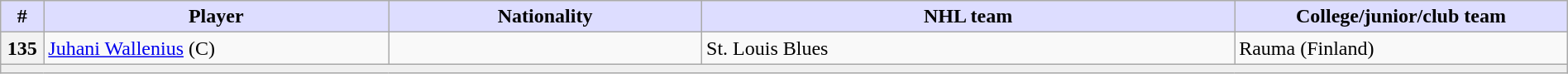<table class="wikitable" style="width: 100%">
<tr>
<th style="background:#ddf; width:2.75%;">#</th>
<th style="background:#ddf; width:22.0%;">Player</th>
<th style="background:#ddf; width:20.0%;">Nationality</th>
<th style="background:#ddf; width:34.0%;">NHL team</th>
<th style="background:#ddf; width:100.0%;">College/junior/club team</th>
</tr>
<tr>
<th>135</th>
<td><a href='#'>Juhani Wallenius</a> (C)</td>
<td></td>
<td>St. Louis Blues</td>
<td>Rauma (Finland)</td>
</tr>
<tr>
<td align=center colspan="6" bgcolor="#efefef"></td>
</tr>
</table>
